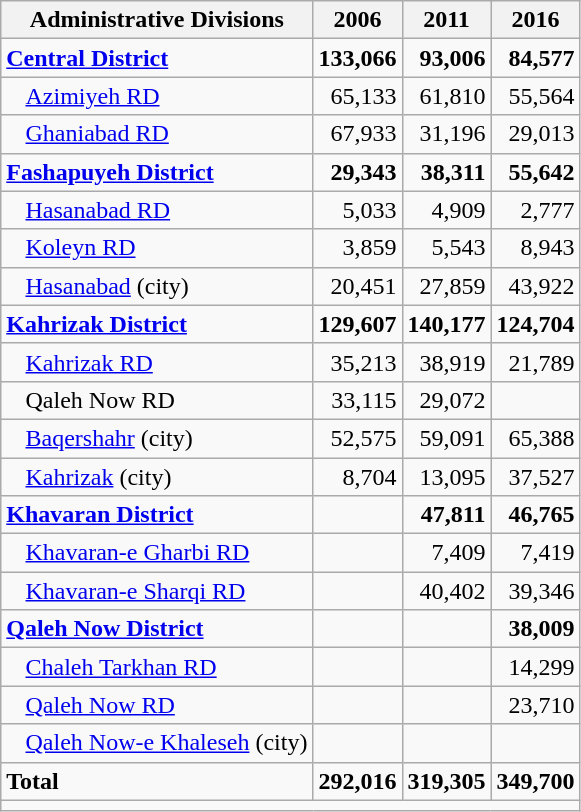<table class="wikitable">
<tr>
<th>Administrative Divisions</th>
<th>2006</th>
<th>2011</th>
<th>2016</th>
</tr>
<tr>
<td><strong><a href='#'>Central District</a></strong></td>
<td style="text-align: right;"><strong>133,066</strong></td>
<td style="text-align: right;"><strong>93,006</strong></td>
<td style="text-align: right;"><strong>84,577</strong></td>
</tr>
<tr>
<td style="padding-left: 1em;"><a href='#'>Azimiyeh RD</a></td>
<td style="text-align: right;">65,133</td>
<td style="text-align: right;">61,810</td>
<td style="text-align: right;">55,564</td>
</tr>
<tr>
<td style="padding-left: 1em;"><a href='#'>Ghaniabad RD</a></td>
<td style="text-align: right;">67,933</td>
<td style="text-align: right;">31,196</td>
<td style="text-align: right;">29,013</td>
</tr>
<tr>
<td><strong><a href='#'>Fashapuyeh District</a></strong></td>
<td style="text-align: right;"><strong>29,343</strong></td>
<td style="text-align: right;"><strong>38,311</strong></td>
<td style="text-align: right;"><strong>55,642</strong></td>
</tr>
<tr>
<td style="padding-left: 1em;"><a href='#'>Hasanabad RD</a></td>
<td style="text-align: right;">5,033</td>
<td style="text-align: right;">4,909</td>
<td style="text-align: right;">2,777</td>
</tr>
<tr>
<td style="padding-left: 1em;"><a href='#'>Koleyn RD</a></td>
<td style="text-align: right;">3,859</td>
<td style="text-align: right;">5,543</td>
<td style="text-align: right;">8,943</td>
</tr>
<tr>
<td style="padding-left: 1em;"><a href='#'>Hasanabad</a> (city)</td>
<td style="text-align: right;">20,451</td>
<td style="text-align: right;">27,859</td>
<td style="text-align: right;">43,922</td>
</tr>
<tr>
<td><strong><a href='#'>Kahrizak District</a></strong></td>
<td style="text-align: right;"><strong>129,607</strong></td>
<td style="text-align: right;"><strong>140,177</strong></td>
<td style="text-align: right;"><strong>124,704</strong></td>
</tr>
<tr>
<td style="padding-left: 1em;"><a href='#'>Kahrizak RD</a></td>
<td style="text-align: right;">35,213</td>
<td style="text-align: right;">38,919</td>
<td style="text-align: right;">21,789</td>
</tr>
<tr>
<td style="padding-left: 1em;">Qaleh Now RD</td>
<td style="text-align: right;">33,115</td>
<td style="text-align: right;">29,072</td>
<td style="text-align: right;"></td>
</tr>
<tr>
<td style="padding-left: 1em;"><a href='#'>Baqershahr</a> (city)</td>
<td style="text-align: right;">52,575</td>
<td style="text-align: right;">59,091</td>
<td style="text-align: right;">65,388</td>
</tr>
<tr>
<td style="padding-left: 1em;"><a href='#'>Kahrizak</a> (city)</td>
<td style="text-align: right;">8,704</td>
<td style="text-align: right;">13,095</td>
<td style="text-align: right;">37,527</td>
</tr>
<tr>
<td><strong><a href='#'>Khavaran District</a></strong></td>
<td style="text-align: right;"></td>
<td style="text-align: right;"><strong>47,811</strong></td>
<td style="text-align: right;"><strong>46,765</strong></td>
</tr>
<tr>
<td style="padding-left: 1em;"><a href='#'>Khavaran-e Gharbi RD</a></td>
<td style="text-align: right;"></td>
<td style="text-align: right;">7,409</td>
<td style="text-align: right;">7,419</td>
</tr>
<tr>
<td style="padding-left: 1em;"><a href='#'>Khavaran-e Sharqi RD</a></td>
<td style="text-align: right;"></td>
<td style="text-align: right;">40,402</td>
<td style="text-align: right;">39,346</td>
</tr>
<tr>
<td><strong><a href='#'>Qaleh Now District</a></strong></td>
<td style="text-align: right;"></td>
<td style="text-align: right;"></td>
<td style="text-align: right;"><strong>38,009</strong></td>
</tr>
<tr>
<td style="padding-left: 1em;"><a href='#'>Chaleh Tarkhan RD</a></td>
<td style="text-align: right;"></td>
<td style="text-align: right;"></td>
<td style="text-align: right;">14,299</td>
</tr>
<tr>
<td style="padding-left: 1em;"><a href='#'>Qaleh Now RD</a></td>
<td style="text-align: right;"></td>
<td style="text-align: right;"></td>
<td style="text-align: right;">23,710</td>
</tr>
<tr>
<td style="padding-left: 1em;"><a href='#'>Qaleh Now-e Khaleseh</a> (city)</td>
<td style="text-align: right;"></td>
<td style="text-align: right;"></td>
<td style="text-align: right;"></td>
</tr>
<tr>
<td><strong>Total</strong></td>
<td style="text-align: right;"><strong>292,016</strong></td>
<td style="text-align: right;"><strong>319,305</strong></td>
<td style="text-align: right;"><strong>349,700</strong></td>
</tr>
<tr>
<td colspan=4></td>
</tr>
</table>
